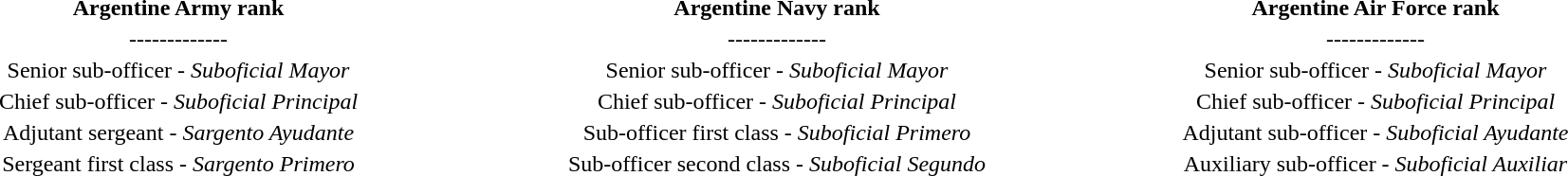<table id="toc">
<tr>
<th width="16%" align="center">Argentine Army rank</th>
<th width="16%" align="center">Argentine Navy rank</th>
<th width="16%" align="center">Argentine Air Force rank</th>
</tr>
<tr>
<td align="center">-------------</td>
<td align="center">-------------</td>
<td align="center">-------------</td>
</tr>
<tr>
<td align="center">Senior sub-officer - <em>Suboficial Mayor</em></td>
<td align="center">Senior sub-officer - <em>Suboficial Mayor</em></td>
<td align="center">Senior sub-officer - <em>Suboficial Mayor</em></td>
</tr>
<tr>
<td align="center">Chief sub-officer - <em>Suboficial Principal</em></td>
<td align="center">Chief sub-officer - <em>Suboficial Principal</em></td>
<td align="center">Chief sub-officer - <em>Suboficial Principal</em></td>
</tr>
<tr>
<td align="center">Adjutant sergeant - <em>Sargento Ayudante</em></td>
<td align="center">Sub-officer first class - <em>Suboficial Primero</em></td>
<td align="center">Adjutant sub-officer - <em>Suboficial Ayudante</em></td>
</tr>
<tr>
<td align="center">Sergeant first class - <em>Sargento Primero</em></td>
<td align="center">Sub-officer second class - <em>Suboficial Segundo</em></td>
<td align="center">Auxiliary sub-officer - <em>Suboficial Auxiliar</em></td>
</tr>
</table>
